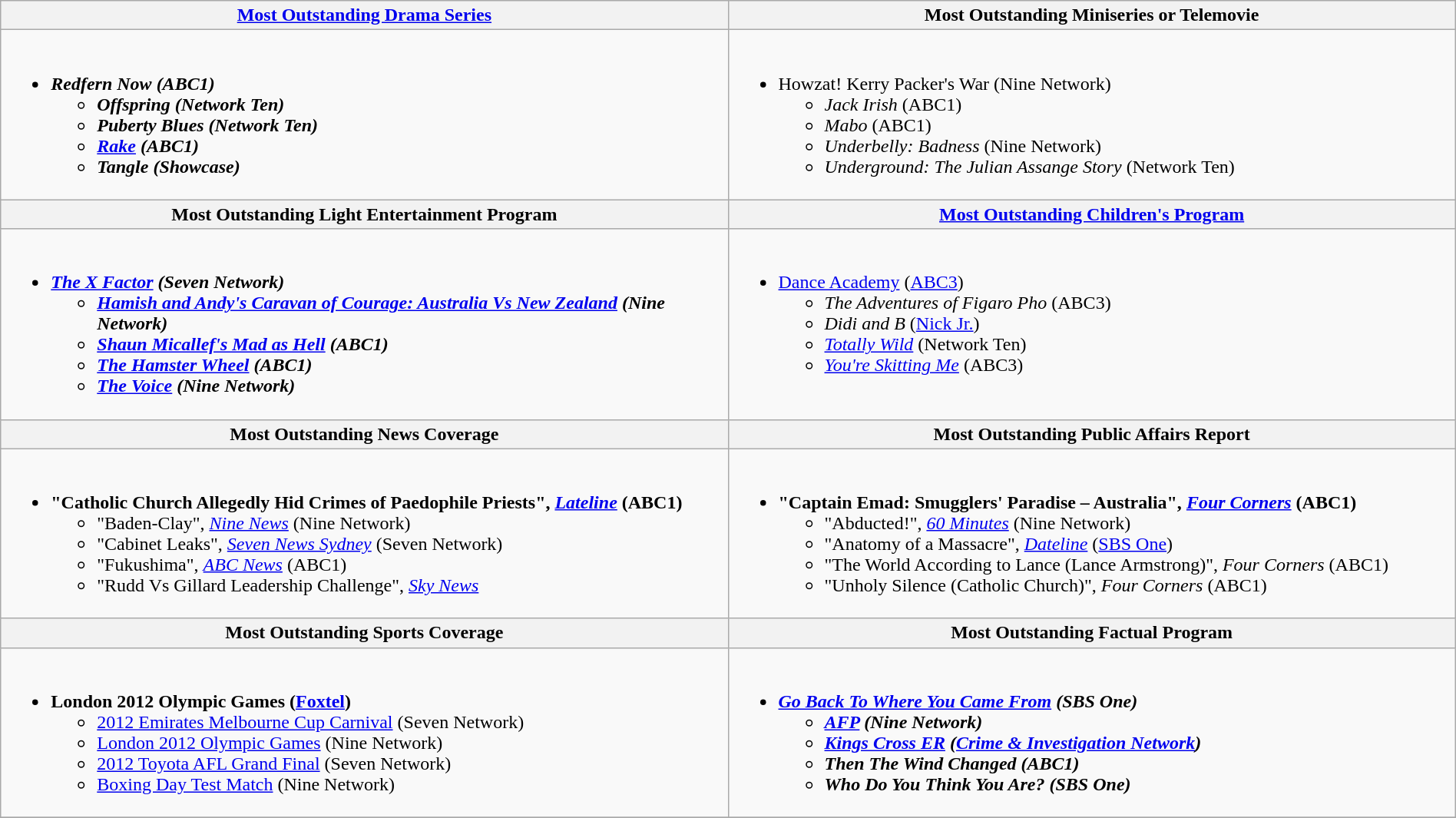<table class=wikitable width="100%">
<tr>
<th width="50%"><a href='#'>Most Outstanding Drama Series</a></th>
<th width="50%">Most Outstanding Miniseries or Telemovie</th>
</tr>
<tr>
<td valign="top"><br><ul><li><strong><em>Redfern Now<em> (ABC1)<strong><ul><li></em>Offspring<em> (Network Ten)</li><li></em>Puberty Blues<em> (Network Ten)</li><li></em><a href='#'>Rake</a><em> (ABC1)</li><li></em>Tangle<em> (Showcase)</li></ul></li></ul></td>
<td valign="top"><br><ul><li></em></strong>Howzat! Kerry Packer's War</em> (Nine Network)</strong><ul><li><em>Jack Irish</em> (ABC1)</li><li><em>Mabo</em> (ABC1)</li><li><em>Underbelly: Badness</em> (Nine Network)</li><li><em>Underground: The Julian Assange Story</em> (Network Ten)</li></ul></li></ul></td>
</tr>
<tr>
<th width="50%">Most Outstanding Light Entertainment Program</th>
<th width="50%"><a href='#'>Most Outstanding Children's Program</a></th>
</tr>
<tr>
<td valign="top"><br><ul><li><strong><em><a href='#'>The X Factor</a><em> (Seven Network)<strong><ul><li></em><a href='#'>Hamish and Andy's Caravan of Courage: Australia Vs New Zealand</a><em> (Nine Network)</li><li></em><a href='#'>Shaun Micallef's Mad as Hell</a><em> (ABC1)</li><li></em><a href='#'>The Hamster Wheel</a><em> (ABC1)</li><li></em><a href='#'>The Voice</a><em> (Nine Network)</li></ul></li></ul></td>
<td valign="top"><br><ul><li></em></strong><a href='#'>Dance Academy</a></em> (<a href='#'>ABC3</a>)</strong><ul><li><em>The Adventures of Figaro Pho</em> (ABC3)</li><li><em>Didi and B</em> (<a href='#'>Nick Jr.</a>)</li><li><em><a href='#'>Totally Wild</a></em> (Network Ten)</li><li><em><a href='#'>You're Skitting Me</a></em> (ABC3)</li></ul></li></ul></td>
</tr>
<tr>
<th width="50%">Most Outstanding News Coverage</th>
<th width="50%">Most Outstanding Public Affairs Report</th>
</tr>
<tr>
<td valign="top"><br><ul><li><strong>"Catholic Church Allegedly Hid Crimes of Paedophile Priests", <em><a href='#'>Lateline</a></em> (ABC1)</strong><ul><li>"Baden-Clay", <em><a href='#'>Nine News</a></em> (Nine Network)</li><li>"Cabinet Leaks", <em><a href='#'>Seven News Sydney</a></em> (Seven Network)</li><li>"Fukushima", <em><a href='#'>ABC News</a></em> (ABC1)</li><li>"Rudd Vs Gillard Leadership Challenge", <em><a href='#'>Sky News</a></em></li></ul></li></ul></td>
<td valign="top"><br><ul><li><strong>"Captain Emad: Smugglers' Paradise – Australia", <em><a href='#'>Four Corners</a></em> (ABC1)</strong><ul><li>"Abducted!", <em><a href='#'>60 Minutes</a></em> (Nine Network)</li><li>"Anatomy of a Massacre", <em><a href='#'>Dateline</a></em> (<a href='#'>SBS One</a>)</li><li>"The World According to Lance (Lance Armstrong)", <em>Four Corners</em> (ABC1)</li><li>"Unholy Silence (Catholic Church)", <em>Four Corners</em> (ABC1)</li></ul></li></ul></td>
</tr>
<tr>
<th width="50%">Most Outstanding Sports Coverage</th>
<th width="50%">Most Outstanding Factual Program</th>
</tr>
<tr>
<td valign="top"><br><ul><li><strong>London 2012 Olympic Games (<a href='#'>Foxtel</a>)</strong><ul><li><a href='#'>2012 Emirates Melbourne Cup Carnival</a> (Seven Network)</li><li><a href='#'>London 2012 Olympic Games</a> (Nine Network)</li><li><a href='#'>2012 Toyota AFL Grand Final</a> (Seven Network)</li><li><a href='#'>Boxing Day Test Match</a> (Nine Network)</li></ul></li></ul></td>
<td valign="top"><br><ul><li><strong><em><a href='#'>Go Back To Where You Came From</a><em> (SBS One)<strong><ul><li></em><a href='#'>AFP</a><em> (Nine Network)</li><li></em><a href='#'>Kings Cross ER</a><em> (<a href='#'>Crime & Investigation Network</a>)</li><li></em>Then The Wind Changed<em> (ABC1)</li><li></em>Who Do You Think You Are?<em> (SBS One)</li></ul></li></ul></td>
</tr>
<tr>
</tr>
</table>
